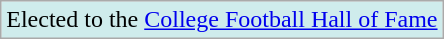<table class="wikitable">
<tr>
<td style="background:#CFECEC">Elected to the <a href='#'>College Football Hall of Fame</a></td>
</tr>
</table>
